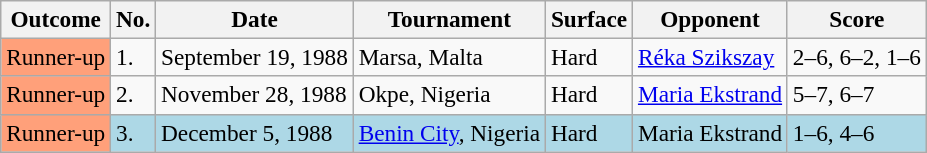<table class="wikitable" style="font-size:97%;">
<tr>
<th>Outcome</th>
<th>No.</th>
<th>Date</th>
<th>Tournament</th>
<th>Surface</th>
<th>Opponent</th>
<th>Score</th>
</tr>
<tr>
<td bgcolor=FFA07A>Runner-up</td>
<td>1.</td>
<td>September 19, 1988</td>
<td>Marsa, Malta</td>
<td>Hard</td>
<td> <a href='#'>Réka Szikszay</a></td>
<td>2–6, 6–2, 1–6</td>
</tr>
<tr>
<td bgcolor=FFA07A>Runner-up</td>
<td>2.</td>
<td>November 28, 1988</td>
<td>Okpe, Nigeria</td>
<td>Hard</td>
<td> <a href='#'>Maria Ekstrand</a></td>
<td>5–7, 6–7</td>
</tr>
<tr bgcolor=lightblue>
<td bgcolor=FFA07A>Runner-up</td>
<td>3.</td>
<td>December 5, 1988</td>
<td><a href='#'>Benin City</a>, Nigeria</td>
<td>Hard</td>
<td> Maria Ekstrand</td>
<td>1–6, 4–6</td>
</tr>
</table>
